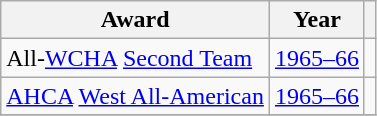<table class="wikitable">
<tr>
<th>Award</th>
<th>Year</th>
<th></th>
</tr>
<tr>
<td>All-<a href='#'>WCHA</a> <a href='#'>Second Team</a></td>
<td><a href='#'>1965–66</a></td>
<td></td>
</tr>
<tr>
<td><a href='#'>AHCA</a> <a href='#'>West All-American</a></td>
<td><a href='#'>1965–66</a></td>
<td></td>
</tr>
<tr>
</tr>
</table>
